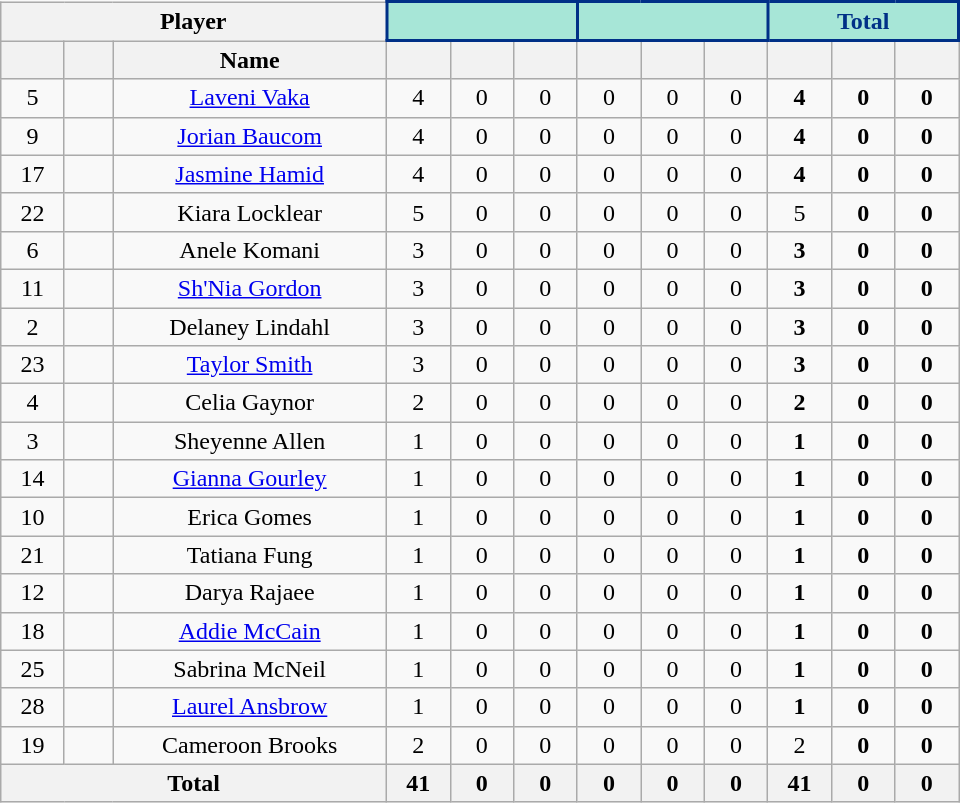<table class="wikitable sortable" style="text-align:center;">
<tr>
<th colspan="3">Player</th>
<th colspan="3" style="background:#A7E6D7; color:#003087; border:2px solid #003087; width:75px;" scope="colgroup"></th>
<th colspan="3" style="background:#A7E6D7; color:#003087; border:2px solid #003087; width:75px;" scope="colgroup"></th>
<th colspan="3" style="background:#A7E6D7; color:#003087; border:2px solid #003087; width:75px;" scope="colgroup">Total</th>
</tr>
<tr>
<th style="width:35px;" scope="col"></th>
<th style="width:25px;" scope="col"></th>
<th style="width:175px;" scope="col">Name</th>
<th style="width:35px;" scope="col"></th>
<th style="width:35px;" scope="col"></th>
<th style="width:35px;" scope="col"></th>
<th style="width:35px;" scope="col"></th>
<th style="width:35px;" scope="col"></th>
<th style="width:35px;" scope="col"></th>
<th style="width:35px;" scope="col"></th>
<th style="width:35px;" scope="col"></th>
<th style="width:35px;" scope="col"></th>
</tr>
<tr>
<td>5</td>
<td></td>
<td><a href='#'>Laveni Vaka</a></td>
<td>4</td>
<td>0</td>
<td>0</td>
<td>0</td>
<td>0</td>
<td>0</td>
<td><strong>4</strong></td>
<td><strong>0</strong></td>
<td><strong>0</strong></td>
</tr>
<tr>
<td>9</td>
<td></td>
<td><a href='#'>Jorian Baucom</a></td>
<td>4</td>
<td>0</td>
<td>0</td>
<td>0</td>
<td>0</td>
<td>0</td>
<td><strong>4</strong></td>
<td><strong>0</strong></td>
<td><strong>0</strong></td>
</tr>
<tr>
<td>17</td>
<td></td>
<td><a href='#'>Jasmine Hamid</a></td>
<td>4</td>
<td>0</td>
<td>0</td>
<td>0</td>
<td>0</td>
<td>0</td>
<td><strong>4</strong></td>
<td><strong>0</strong></td>
<td><strong>0</strong></td>
</tr>
<tr>
<td>22</td>
<td></td>
<td>Kiara Locklear</td>
<td>5</td>
<td>0</td>
<td>0</td>
<td>0</td>
<td>0</td>
<td>0</td>
<td>5</td>
<td><strong>0</strong></td>
<td><strong>0</strong></td>
</tr>
<tr>
<td>6</td>
<td></td>
<td>Anele Komani</td>
<td>3</td>
<td>0</td>
<td>0</td>
<td>0</td>
<td>0</td>
<td>0</td>
<td><strong>3</strong></td>
<td><strong>0</strong></td>
<td><strong>0</strong></td>
</tr>
<tr>
<td>11</td>
<td></td>
<td><a href='#'>Sh'Nia Gordon</a></td>
<td>3</td>
<td>0</td>
<td>0</td>
<td>0</td>
<td>0</td>
<td>0</td>
<td><strong>3</strong></td>
<td><strong>0</strong></td>
<td><strong>0</strong></td>
</tr>
<tr>
<td>2</td>
<td></td>
<td>Delaney Lindahl</td>
<td>3</td>
<td>0</td>
<td>0</td>
<td>0</td>
<td>0</td>
<td>0</td>
<td><strong>3</strong></td>
<td><strong>0</strong></td>
<td><strong>0</strong></td>
</tr>
<tr>
<td>23</td>
<td></td>
<td><a href='#'>Taylor Smith</a></td>
<td>3</td>
<td>0</td>
<td>0</td>
<td>0</td>
<td>0</td>
<td>0</td>
<td><strong>3</strong></td>
<td><strong>0</strong></td>
<td><strong>0</strong></td>
</tr>
<tr>
<td>4</td>
<td></td>
<td>Celia Gaynor</td>
<td>2</td>
<td>0</td>
<td>0</td>
<td>0</td>
<td>0</td>
<td>0</td>
<td><strong>2</strong></td>
<td><strong>0</strong></td>
<td><strong>0</strong></td>
</tr>
<tr>
<td>3</td>
<td></td>
<td>Sheyenne Allen</td>
<td>1</td>
<td>0</td>
<td>0</td>
<td>0</td>
<td>0</td>
<td>0</td>
<td><strong>1</strong></td>
<td><strong>0</strong></td>
<td><strong>0</strong></td>
</tr>
<tr>
<td>14</td>
<td></td>
<td><a href='#'>Gianna Gourley</a></td>
<td>1</td>
<td>0</td>
<td>0</td>
<td>0</td>
<td>0</td>
<td>0</td>
<td><strong>1</strong></td>
<td><strong>0</strong></td>
<td><strong>0</strong></td>
</tr>
<tr>
<td>10</td>
<td></td>
<td>Erica Gomes</td>
<td>1</td>
<td>0</td>
<td>0</td>
<td>0</td>
<td>0</td>
<td>0</td>
<td><strong>1</strong></td>
<td><strong>0</strong></td>
<td><strong>0</strong></td>
</tr>
<tr>
<td>21</td>
<td></td>
<td>Tatiana Fung</td>
<td>1</td>
<td>0</td>
<td>0</td>
<td>0</td>
<td>0</td>
<td>0</td>
<td><strong>1</strong></td>
<td><strong>0</strong></td>
<td><strong>0</strong></td>
</tr>
<tr>
<td>12</td>
<td></td>
<td>Darya Rajaee</td>
<td>1</td>
<td>0</td>
<td>0</td>
<td>0</td>
<td>0</td>
<td>0</td>
<td><strong>1</strong></td>
<td><strong>0</strong></td>
<td><strong>0</strong></td>
</tr>
<tr>
<td>18</td>
<td></td>
<td><a href='#'>Addie McCain</a></td>
<td>1</td>
<td>0</td>
<td>0</td>
<td>0</td>
<td>0</td>
<td>0</td>
<td><strong>1</strong></td>
<td><strong>0</strong></td>
<td><strong>0</strong></td>
</tr>
<tr>
<td>25</td>
<td></td>
<td>Sabrina McNeil</td>
<td>1</td>
<td>0</td>
<td>0</td>
<td>0</td>
<td>0</td>
<td>0</td>
<td><strong>1</strong></td>
<td><strong>0</strong></td>
<td><strong>0</strong></td>
</tr>
<tr>
<td>28</td>
<td></td>
<td><a href='#'>Laurel Ansbrow</a></td>
<td>1</td>
<td>0</td>
<td>0</td>
<td>0</td>
<td>0</td>
<td>0</td>
<td><strong>1</strong></td>
<td><strong>0</strong></td>
<td><strong>0</strong></td>
</tr>
<tr>
<td>19</td>
<td></td>
<td>Cameroon Brooks</td>
<td>2</td>
<td>0</td>
<td>0</td>
<td>0</td>
<td>0</td>
<td>0</td>
<td>2</td>
<td><strong>0</strong></td>
<td><strong>0</strong></td>
</tr>
<tr>
<th colspan="3">Total</th>
<th>41</th>
<th>0</th>
<th>0</th>
<th>0</th>
<th>0</th>
<th>0</th>
<th>41</th>
<th>0</th>
<th>0</th>
</tr>
</table>
